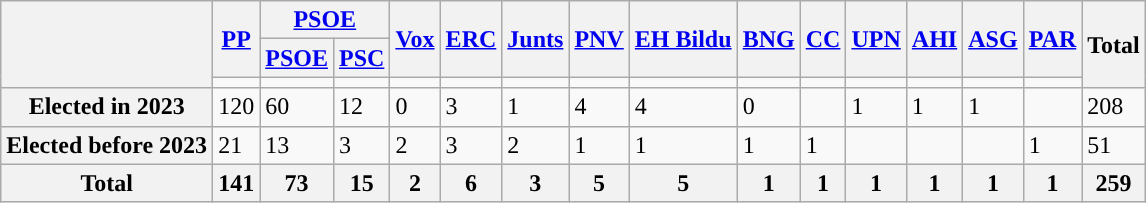<table class="wikitable">
<tr>
<th rowspan="3"></th>
<th rowspan="2"><a href='#'>PP</a></th>
<th colspan="2"><a href='#'>PSOE</a></th>
<th rowspan="2"><a href='#'>Vox</a></th>
<th rowspan="2"><a href='#'>ERC</a></th>
<th rowspan="2"><a href='#'>Junts</a></th>
<th rowspan="2"><a href='#'>PNV</a></th>
<th rowspan="2"><a href='#'>EH Bildu</a></th>
<th rowspan="2"><a href='#'>BNG</a></th>
<th rowspan="2"><a href='#'>CC</a></th>
<th rowspan="2"><a href='#'>UPN</a></th>
<th rowspan="2"><a href='#'>AHI</a></th>
<th rowspan="2"><a href='#'>ASG</a></th>
<th rowspan="2"><a href='#'>PAR</a></th>
<th rowspan="3">Total</th>
</tr>
<tr>
<th><a href='#'>PSOE</a></th>
<th><a href='#'>PSC</a></th>
</tr>
<tr>
<td></td>
<td width="1"></td>
<td width="1"></td>
<td></td>
<td></td>
<td></td>
<td></td>
<td></td>
<td></td>
<td></td>
<td></td>
<td></td>
<td></td>
<td></td>
</tr>
<tr>
<th>Elected in 2023</th>
<td>120</td>
<td>60</td>
<td>12</td>
<td>0</td>
<td>3</td>
<td>1</td>
<td>4</td>
<td>4</td>
<td>0</td>
<td></td>
<td>1</td>
<td>1</td>
<td>1</td>
<td></td>
<td>208</td>
</tr>
<tr>
<th>Elected before 2023</th>
<td>21</td>
<td>13</td>
<td>3</td>
<td>2</td>
<td>3</td>
<td>2</td>
<td>1</td>
<td>1</td>
<td>1</td>
<td>1</td>
<td></td>
<td></td>
<td></td>
<td>1</td>
<td>51</td>
</tr>
<tr>
<th>Total</th>
<th>141</th>
<th>73</th>
<th>15</th>
<th>2</th>
<th>6</th>
<th>3</th>
<th>5</th>
<th>5</th>
<th>1</th>
<th>1</th>
<th>1</th>
<th>1</th>
<th>1</th>
<th>1</th>
<th>259</th>
</tr>
</table>
